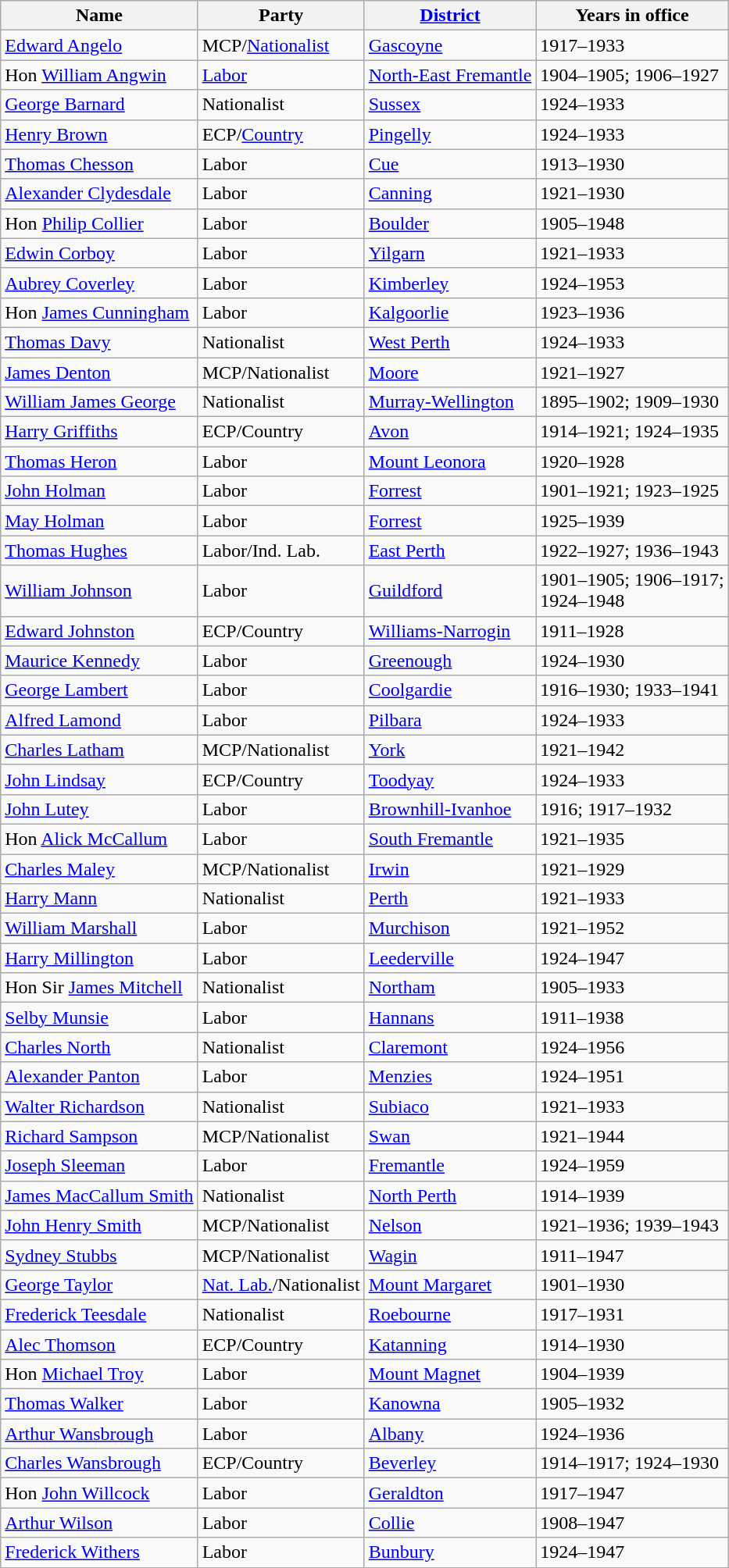<table class="wikitable sortable">
<tr>
<th><strong>Name</strong></th>
<th><strong>Party</strong></th>
<th><strong><a href='#'>District</a></strong></th>
<th><strong>Years in office</strong></th>
</tr>
<tr>
<td><a href='#'>Edward Angelo</a></td>
<td>MCP/<a href='#'>Nationalist</a></td>
<td><a href='#'>Gascoyne</a></td>
<td>1917–1933</td>
</tr>
<tr>
<td>Hon <a href='#'>William Angwin</a></td>
<td><a href='#'>Labor</a></td>
<td><a href='#'>North-East Fremantle</a></td>
<td>1904–1905; 1906–1927</td>
</tr>
<tr>
<td><a href='#'>George Barnard</a></td>
<td>Nationalist</td>
<td><a href='#'>Sussex</a></td>
<td>1924–1933</td>
</tr>
<tr>
<td><a href='#'>Henry Brown</a></td>
<td>ECP/<a href='#'>Country</a></td>
<td><a href='#'>Pingelly</a></td>
<td>1924–1933</td>
</tr>
<tr>
<td><a href='#'>Thomas Chesson</a></td>
<td>Labor</td>
<td><a href='#'>Cue</a></td>
<td>1913–1930</td>
</tr>
<tr>
<td><a href='#'>Alexander Clydesdale</a></td>
<td>Labor</td>
<td><a href='#'>Canning</a></td>
<td>1921–1930</td>
</tr>
<tr>
<td>Hon <a href='#'>Philip Collier</a></td>
<td>Labor</td>
<td><a href='#'>Boulder</a></td>
<td>1905–1948</td>
</tr>
<tr>
<td><a href='#'>Edwin Corboy</a></td>
<td>Labor</td>
<td><a href='#'>Yilgarn</a></td>
<td>1921–1933</td>
</tr>
<tr>
<td><a href='#'>Aubrey Coverley</a></td>
<td>Labor</td>
<td><a href='#'>Kimberley</a></td>
<td>1924–1953</td>
</tr>
<tr>
<td>Hon <a href='#'>James Cunningham</a></td>
<td>Labor</td>
<td><a href='#'>Kalgoorlie</a></td>
<td>1923–1936</td>
</tr>
<tr>
<td><a href='#'>Thomas Davy</a></td>
<td>Nationalist</td>
<td><a href='#'>West Perth</a></td>
<td>1924–1933</td>
</tr>
<tr>
<td><a href='#'>James Denton</a></td>
<td>MCP/Nationalist</td>
<td><a href='#'>Moore</a></td>
<td>1921–1927</td>
</tr>
<tr>
<td><a href='#'>William James George</a></td>
<td>Nationalist</td>
<td><a href='#'>Murray-Wellington</a></td>
<td>1895–1902; 1909–1930</td>
</tr>
<tr>
<td><a href='#'>Harry Griffiths</a></td>
<td>ECP/Country</td>
<td><a href='#'>Avon</a></td>
<td>1914–1921; 1924–1935</td>
</tr>
<tr>
<td><a href='#'>Thomas Heron</a></td>
<td>Labor</td>
<td><a href='#'>Mount Leonora</a></td>
<td>1920–1928</td>
</tr>
<tr>
<td><a href='#'>John Holman</a></td>
<td>Labor</td>
<td><a href='#'>Forrest</a></td>
<td>1901–1921; 1923–1925</td>
</tr>
<tr>
<td><a href='#'>May Holman</a></td>
<td>Labor</td>
<td><a href='#'>Forrest</a></td>
<td>1925–1939</td>
</tr>
<tr>
<td><a href='#'>Thomas Hughes</a></td>
<td>Labor/Ind. Lab.</td>
<td><a href='#'>East Perth</a></td>
<td>1922–1927; 1936–1943</td>
</tr>
<tr>
<td><a href='#'>William Johnson</a></td>
<td>Labor</td>
<td><a href='#'>Guildford</a></td>
<td>1901–1905; 1906–1917;<br>1924–1948</td>
</tr>
<tr>
<td><a href='#'>Edward Johnston</a></td>
<td>ECP/Country</td>
<td><a href='#'>Williams-Narrogin</a></td>
<td>1911–1928</td>
</tr>
<tr>
<td><a href='#'>Maurice Kennedy</a></td>
<td>Labor</td>
<td><a href='#'>Greenough</a></td>
<td>1924–1930</td>
</tr>
<tr>
<td><a href='#'>George Lambert</a></td>
<td>Labor</td>
<td><a href='#'>Coolgardie</a></td>
<td>1916–1930; 1933–1941</td>
</tr>
<tr>
<td><a href='#'>Alfred Lamond</a></td>
<td>Labor</td>
<td><a href='#'>Pilbara</a></td>
<td>1924–1933</td>
</tr>
<tr>
<td><a href='#'>Charles Latham</a></td>
<td>MCP/Nationalist</td>
<td><a href='#'>York</a></td>
<td>1921–1942</td>
</tr>
<tr>
<td><a href='#'>John Lindsay</a></td>
<td>ECP/Country</td>
<td><a href='#'>Toodyay</a></td>
<td>1924–1933</td>
</tr>
<tr>
<td><a href='#'>John Lutey</a></td>
<td>Labor</td>
<td><a href='#'>Brownhill-Ivanhoe</a></td>
<td>1916; 1917–1932</td>
</tr>
<tr>
<td>Hon <a href='#'>Alick McCallum</a></td>
<td>Labor</td>
<td><a href='#'>South Fremantle</a></td>
<td>1921–1935</td>
</tr>
<tr>
<td><a href='#'>Charles Maley</a></td>
<td>MCP/Nationalist</td>
<td><a href='#'>Irwin</a></td>
<td>1921–1929</td>
</tr>
<tr>
<td><a href='#'>Harry Mann</a></td>
<td>Nationalist</td>
<td><a href='#'>Perth</a></td>
<td>1921–1933</td>
</tr>
<tr>
<td><a href='#'>William Marshall</a></td>
<td>Labor</td>
<td><a href='#'>Murchison</a></td>
<td>1921–1952</td>
</tr>
<tr>
<td><a href='#'>Harry Millington</a></td>
<td>Labor</td>
<td><a href='#'>Leederville</a></td>
<td>1924–1947</td>
</tr>
<tr>
<td>Hon Sir <a href='#'>James Mitchell</a></td>
<td>Nationalist</td>
<td><a href='#'>Northam</a></td>
<td>1905–1933</td>
</tr>
<tr>
<td><a href='#'>Selby Munsie</a></td>
<td>Labor</td>
<td><a href='#'>Hannans</a></td>
<td>1911–1938</td>
</tr>
<tr>
<td><a href='#'>Charles North</a></td>
<td>Nationalist</td>
<td><a href='#'>Claremont</a></td>
<td>1924–1956</td>
</tr>
<tr>
<td><a href='#'>Alexander Panton</a></td>
<td>Labor</td>
<td><a href='#'>Menzies</a></td>
<td>1924–1951</td>
</tr>
<tr>
<td><a href='#'>Walter Richardson</a></td>
<td>Nationalist</td>
<td><a href='#'>Subiaco</a></td>
<td>1921–1933</td>
</tr>
<tr>
<td><a href='#'>Richard Sampson</a></td>
<td>MCP/Nationalist</td>
<td><a href='#'>Swan</a></td>
<td>1921–1944</td>
</tr>
<tr>
<td><a href='#'>Joseph Sleeman</a></td>
<td>Labor</td>
<td><a href='#'>Fremantle</a></td>
<td>1924–1959</td>
</tr>
<tr>
<td><a href='#'>James MacCallum Smith</a></td>
<td>Nationalist</td>
<td><a href='#'>North Perth</a></td>
<td>1914–1939</td>
</tr>
<tr>
<td><a href='#'>John Henry Smith</a></td>
<td>MCP/Nationalist</td>
<td><a href='#'>Nelson</a></td>
<td>1921–1936; 1939–1943</td>
</tr>
<tr>
<td><a href='#'>Sydney Stubbs</a></td>
<td>MCP/Nationalist</td>
<td><a href='#'>Wagin</a></td>
<td>1911–1947</td>
</tr>
<tr>
<td><a href='#'>George Taylor</a></td>
<td><a href='#'>Nat. Lab.</a>/Nationalist</td>
<td><a href='#'>Mount Margaret</a></td>
<td>1901–1930</td>
</tr>
<tr>
<td><a href='#'>Frederick Teesdale</a></td>
<td>Nationalist</td>
<td><a href='#'>Roebourne</a></td>
<td>1917–1931</td>
</tr>
<tr>
<td><a href='#'>Alec Thomson</a></td>
<td>ECP/Country</td>
<td><a href='#'>Katanning</a></td>
<td>1914–1930</td>
</tr>
<tr>
<td>Hon <a href='#'>Michael Troy</a></td>
<td>Labor</td>
<td><a href='#'>Mount Magnet</a></td>
<td>1904–1939</td>
</tr>
<tr>
<td><a href='#'>Thomas Walker</a></td>
<td>Labor</td>
<td><a href='#'>Kanowna</a></td>
<td>1905–1932</td>
</tr>
<tr>
<td><a href='#'>Arthur Wansbrough</a></td>
<td>Labor</td>
<td><a href='#'>Albany</a></td>
<td>1924–1936</td>
</tr>
<tr>
<td><a href='#'>Charles Wansbrough</a></td>
<td>ECP/Country</td>
<td><a href='#'>Beverley</a></td>
<td>1914–1917; 1924–1930</td>
</tr>
<tr>
<td>Hon <a href='#'>John Willcock</a></td>
<td>Labor</td>
<td><a href='#'>Geraldton</a></td>
<td>1917–1947</td>
</tr>
<tr>
<td><a href='#'>Arthur Wilson</a></td>
<td>Labor</td>
<td><a href='#'>Collie</a></td>
<td>1908–1947</td>
</tr>
<tr>
<td><a href='#'>Frederick Withers</a></td>
<td>Labor</td>
<td><a href='#'>Bunbury</a></td>
<td>1924–1947</td>
</tr>
</table>
